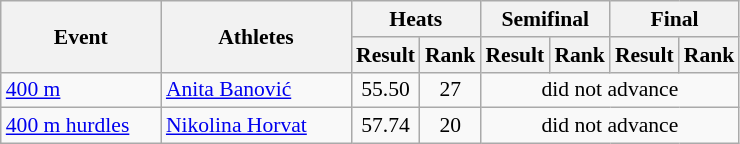<table class="wikitable" border="1" style="font-size:90%">
<tr>
<th rowspan="2" width=100>Event</th>
<th rowspan="2" width=120>Athletes</th>
<th colspan="2">Heats</th>
<th colspan="2">Semifinal</th>
<th colspan="2">Final</th>
</tr>
<tr>
<th>Result</th>
<th>Rank</th>
<th>Result</th>
<th>Rank</th>
<th>Result</th>
<th>Rank</th>
</tr>
<tr>
<td><a href='#'>400 m</a></td>
<td><a href='#'>Anita Banović</a></td>
<td align=center>55.50</td>
<td align=center>27</td>
<td align=center colspan="4">did not advance</td>
</tr>
<tr>
<td><a href='#'>400 m hurdles</a></td>
<td><a href='#'>Nikolina Horvat</a></td>
<td align=center>57.74</td>
<td align=center>20</td>
<td align=center colspan="4">did not advance</td>
</tr>
</table>
